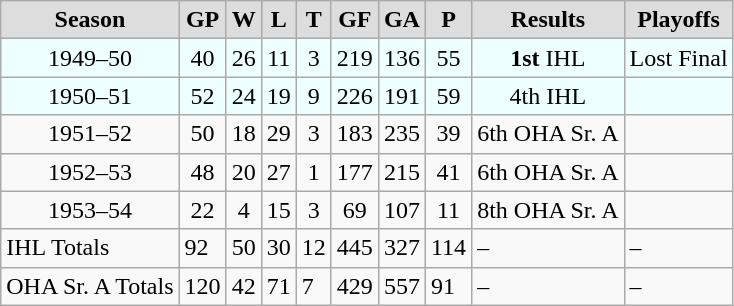<table class="wikitable">
<tr align="center"  bgcolor="#dddddd">
<td><strong>Season</strong></td>
<td><strong>GP</strong></td>
<td><strong>W</strong></td>
<td><strong>L</strong></td>
<td><strong>T</strong></td>
<td><strong>GF</strong></td>
<td><strong>GA</strong></td>
<td><strong>P</strong></td>
<td><strong>Results</strong></td>
<td><strong>Playoffs</strong></td>
</tr>
<tr align="center"  bgcolor="#eeffff">
<td>1949–50</td>
<td>40</td>
<td>26</td>
<td>11</td>
<td>3</td>
<td>219</td>
<td>136</td>
<td>55</td>
<td><strong>1st</strong> IHL</td>
<td>Lost Final</td>
</tr>
<tr align="center"  bgcolor="#eeffff">
<td>1950–51</td>
<td>52</td>
<td>24</td>
<td>19</td>
<td>9</td>
<td>226</td>
<td>191</td>
<td>59</td>
<td>4th IHL</td>
<td></td>
</tr>
<tr align="center">
<td>1951–52</td>
<td>50</td>
<td>18</td>
<td>29</td>
<td>3</td>
<td>183</td>
<td>235</td>
<td>39</td>
<td>6th OHA Sr. A</td>
<td></td>
</tr>
<tr align="center">
<td>1952–53</td>
<td>48</td>
<td>20</td>
<td>27</td>
<td>1</td>
<td>177</td>
<td>215</td>
<td>41</td>
<td>6th OHA Sr. A</td>
<td></td>
</tr>
<tr align="center">
<td>1953–54</td>
<td>22</td>
<td>4</td>
<td>15</td>
<td>3</td>
<td>69</td>
<td>107</td>
<td>11</td>
<td>8th OHA Sr. A</td>
<td></td>
</tr>
<tr>
<td>IHL Totals</td>
<td>92</td>
<td>50</td>
<td>30</td>
<td>12</td>
<td>445</td>
<td>327</td>
<td>114</td>
<td>–</td>
<td>–</td>
</tr>
<tr>
<td>OHA Sr. A Totals</td>
<td>120</td>
<td>42</td>
<td>71</td>
<td>7</td>
<td>429</td>
<td>557</td>
<td>91</td>
<td>–</td>
<td>–</td>
</tr>
</table>
